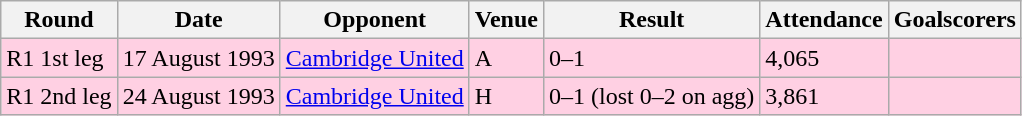<table class="wikitable">
<tr>
<th>Round</th>
<th>Date</th>
<th>Opponent</th>
<th>Venue</th>
<th>Result</th>
<th>Attendance</th>
<th>Goalscorers</th>
</tr>
<tr style="background:#ffd0e3;">
<td>R1 1st leg</td>
<td>17 August 1993</td>
<td><a href='#'>Cambridge United</a></td>
<td>A</td>
<td>0–1</td>
<td>4,065</td>
<td></td>
</tr>
<tr style="background:#ffd0e3;">
<td>R1 2nd leg</td>
<td>24 August 1993</td>
<td><a href='#'>Cambridge United</a></td>
<td>H</td>
<td>0–1 (lost 0–2 on agg)</td>
<td>3,861</td>
<td></td>
</tr>
</table>
